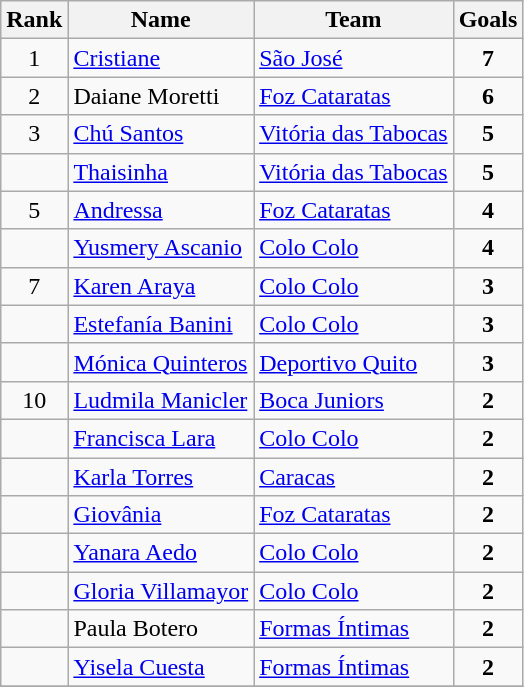<table class="wikitable" style="text-align:center">
<tr>
<th>Rank</th>
<th>Name</th>
<th>Team</th>
<th>Goals</th>
</tr>
<tr>
<td>1</td>
<td align="left"><a href='#'>Cristiane</a></td>
<td align="left"> <a href='#'>São José</a></td>
<td><strong>7</strong></td>
</tr>
<tr>
<td>2</td>
<td align="left">Daiane Moretti</td>
<td align="left"> <a href='#'>Foz Cataratas</a></td>
<td><strong>6</strong></td>
</tr>
<tr>
<td>3</td>
<td align="left"><a href='#'>Chú Santos</a></td>
<td align="left"> <a href='#'>Vitória das Tabocas</a></td>
<td><strong>5</strong></td>
</tr>
<tr>
<td></td>
<td align="left"><a href='#'>Thaisinha</a></td>
<td align="left"> <a href='#'>Vitória das Tabocas</a></td>
<td><strong>5</strong></td>
</tr>
<tr>
<td>5</td>
<td align="left"><a href='#'>Andressa</a></td>
<td align="left"> <a href='#'>Foz Cataratas</a></td>
<td><strong>4</strong></td>
</tr>
<tr>
<td></td>
<td align="left"><a href='#'>Yusmery Ascanio</a></td>
<td align="left"> <a href='#'>Colo Colo</a></td>
<td><strong>4</strong></td>
</tr>
<tr>
<td>7</td>
<td align="left"><a href='#'>Karen Araya</a></td>
<td align="left"> <a href='#'>Colo Colo</a></td>
<td><strong>3</strong></td>
</tr>
<tr>
<td></td>
<td align="left"><a href='#'>Estefanía Banini</a></td>
<td align="left"> <a href='#'>Colo Colo</a></td>
<td><strong>3</strong></td>
</tr>
<tr>
<td></td>
<td align="left"><a href='#'>Mónica Quinteros</a></td>
<td align="left"> <a href='#'>Deportivo Quito</a></td>
<td><strong>3</strong></td>
</tr>
<tr>
<td>10</td>
<td align="left"><a href='#'>Ludmila Manicler</a></td>
<td align="left"> <a href='#'>Boca Juniors</a></td>
<td><strong>2</strong></td>
</tr>
<tr>
<td></td>
<td align="left"><a href='#'>Francisca Lara</a></td>
<td align="left"> <a href='#'>Colo Colo</a></td>
<td><strong>2</strong></td>
</tr>
<tr>
<td></td>
<td align="left"><a href='#'>Karla Torres</a></td>
<td align="left"> <a href='#'>Caracas</a></td>
<td><strong>2</strong></td>
</tr>
<tr>
<td></td>
<td align="left"><a href='#'>Giovânia</a></td>
<td align="left"> <a href='#'>Foz Cataratas</a></td>
<td><strong>2</strong></td>
</tr>
<tr>
<td></td>
<td align="left"><a href='#'>Yanara Aedo</a></td>
<td align="left"> <a href='#'>Colo Colo</a></td>
<td><strong>2</strong></td>
</tr>
<tr>
<td></td>
<td align="left"><a href='#'>Gloria Villamayor</a></td>
<td align="left"> <a href='#'>Colo Colo</a></td>
<td><strong>2</strong></td>
</tr>
<tr>
<td></td>
<td align="left">Paula Botero</td>
<td align="left"> <a href='#'>Formas Íntimas</a></td>
<td><strong>2</strong></td>
</tr>
<tr>
<td></td>
<td align="left"><a href='#'>Yisela Cuesta</a></td>
<td align="left"> <a href='#'>Formas Íntimas</a></td>
<td><strong>2</strong></td>
</tr>
<tr>
</tr>
</table>
